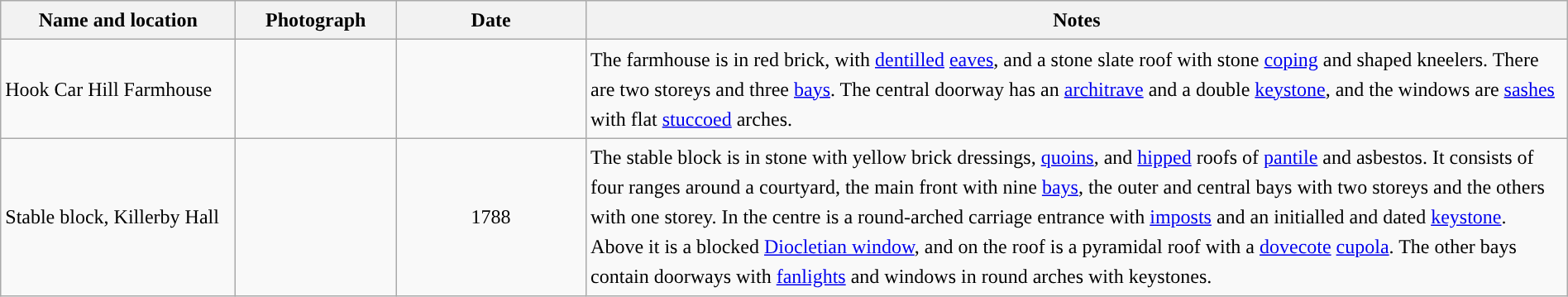<table class="wikitable sortable plainrowheaders" style="width:100%;border:0px;text-align:left;line-height:150%;">
<tr>
<th scope="col"  style="width:150px">Name and location</th>
<th scope="col"  style="width:100px" class="unsortable">Photograph</th>
<th scope="col"  style="width:120px">Date</th>
<th scope="col"  style="width:650px" class="unsortable">Notes</th>
</tr>
<tr>
<td>Hook Car Hill Farmhouse<br><small></small></td>
<td></td>
<td align="center"></td>
<td>The farmhouse is in red brick, with <a href='#'>dentilled</a> <a href='#'>eaves</a>, and a stone slate roof with stone <a href='#'>coping</a> and shaped kneelers. There are two storeys and three <a href='#'>bays</a>. The central doorway has an <a href='#'>architrave</a> and a double <a href='#'>keystone</a>, and the windows are <a href='#'>sashes</a> with flat <a href='#'>stuccoed</a> arches.</td>
</tr>
<tr>
<td>Stable block, Killerby Hall<br><small></small></td>
<td></td>
<td align="center">1788</td>
<td>The stable block is in stone with yellow brick dressings, <a href='#'>quoins</a>, and <a href='#'>hipped</a> roofs of <a href='#'>pantile</a> and asbestos. It consists of four ranges around a courtyard, the main front with nine <a href='#'>bays</a>, the outer and central bays with two storeys and the others with one storey. In the centre is a round-arched carriage entrance with <a href='#'>imposts</a> and an initialled and dated <a href='#'>keystone</a>. Above it is a blocked <a href='#'>Diocletian window</a>, and on the roof is a pyramidal roof with a <a href='#'>dovecote</a> <a href='#'>cupola</a>. The other bays contain doorways with <a href='#'>fanlights</a> and windows in round arches with keystones.</td>
</tr>
<tr>
</tr>
</table>
